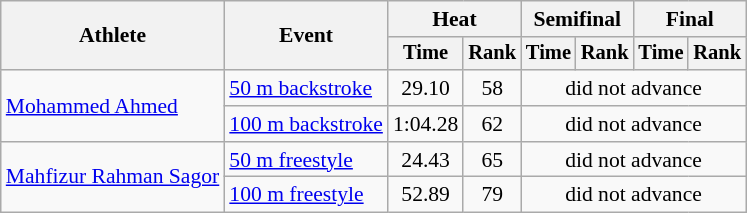<table class=wikitable style="font-size:90%">
<tr>
<th rowspan="2">Athlete</th>
<th rowspan="2">Event</th>
<th colspan="2">Heat</th>
<th colspan="2">Semifinal</th>
<th colspan="2">Final</th>
</tr>
<tr style="font-size:95%">
<th>Time</th>
<th>Rank</th>
<th>Time</th>
<th>Rank</th>
<th>Time</th>
<th>Rank</th>
</tr>
<tr align=center>
<td align=left rowspan=2><a href='#'>Mohammed Ahmed</a></td>
<td align=left><a href='#'>50 m backstroke</a></td>
<td>29.10</td>
<td>58</td>
<td colspan=4>did not advance</td>
</tr>
<tr align=center>
<td align=left><a href='#'>100 m backstroke</a></td>
<td>1:04.28</td>
<td>62</td>
<td colspan=4>did not advance</td>
</tr>
<tr align=center>
<td align=left rowspan=2><a href='#'>Mahfizur Rahman Sagor</a></td>
<td align=left><a href='#'>50 m freestyle</a></td>
<td>24.43</td>
<td>65</td>
<td colspan=4>did not advance</td>
</tr>
<tr align=center>
<td align=left><a href='#'>100 m freestyle</a></td>
<td>52.89</td>
<td>79</td>
<td colspan=4>did not advance</td>
</tr>
</table>
